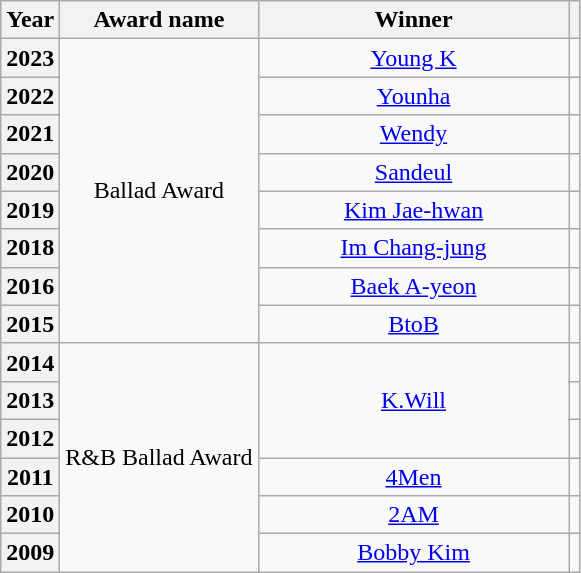<table class="wikitable sortable plainrowheaders" style="text-align: center;">
<tr>
<th scope="col">Year</th>
<th scope="col">Award name</th>
<th scope="col" style="width:200px">Winner</th>
<th class="unsortable" scope="col"></th>
</tr>
<tr>
<th scope="row">2023</th>
<td rowspan="8">Ballad Award</td>
<td><a href='#'>Young K</a></td>
<td></td>
</tr>
<tr>
<th scope="row">2022</th>
<td><a href='#'>Younha</a></td>
<td></td>
</tr>
<tr>
<th scope="row">2021</th>
<td><a href='#'>Wendy</a></td>
<td></td>
</tr>
<tr>
<th scope="row">2020</th>
<td><a href='#'>Sandeul</a></td>
<td></td>
</tr>
<tr>
<th scope="row">2019</th>
<td><a href='#'>Kim Jae-hwan</a></td>
<td></td>
</tr>
<tr>
<th scope="row">2018</th>
<td><a href='#'>Im Chang-jung</a></td>
<td></td>
</tr>
<tr>
<th scope="row">2016</th>
<td><a href='#'>Baek A-yeon</a></td>
<td></td>
</tr>
<tr>
<th scope="row">2015</th>
<td><a href='#'>BtoB</a></td>
<td></td>
</tr>
<tr>
<th scope="row">2014</th>
<td rowspan="6">R&B Ballad Award</td>
<td rowspan="3"><a href='#'>K.Will</a></td>
<td></td>
</tr>
<tr>
<th scope="row">2013</th>
<td></td>
</tr>
<tr>
<th scope="row">2012</th>
<td></td>
</tr>
<tr>
<th scope="row">2011</th>
<td><a href='#'>4Men</a></td>
<td></td>
</tr>
<tr>
<th scope="row">2010</th>
<td><a href='#'>2AM</a></td>
<td></td>
</tr>
<tr>
<th scope="row">2009</th>
<td><a href='#'>Bobby Kim</a></td>
<td></td>
</tr>
</table>
